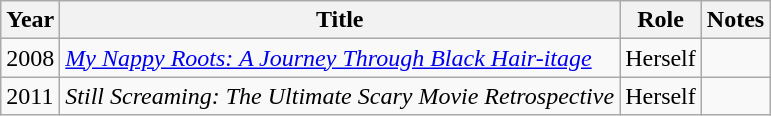<table class="wikitable sortable">
<tr>
<th>Year</th>
<th>Title</th>
<th>Role</th>
<th class="unsortable">Notes</th>
</tr>
<tr>
<td>2008</td>
<td><em><a href='#'>My Nappy Roots: A Journey Through Black Hair-itage</a></em></td>
<td>Herself</td>
<td></td>
</tr>
<tr>
<td>2011</td>
<td><em>Still Screaming: The Ultimate Scary Movie Retrospective</em></td>
<td>Herself</td>
<td></td>
</tr>
</table>
